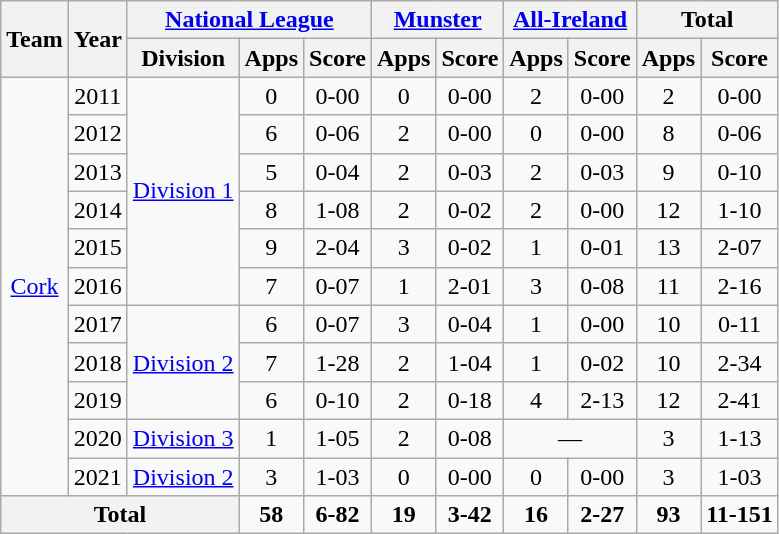<table class="wikitable" style="text-align:center">
<tr>
<th rowspan="2">Team</th>
<th rowspan="2">Year</th>
<th colspan="3"><a href='#'>National League</a></th>
<th colspan="2"><a href='#'>Munster</a></th>
<th colspan="2"><a href='#'>All-Ireland</a></th>
<th colspan="2">Total</th>
</tr>
<tr>
<th>Division</th>
<th>Apps</th>
<th>Score</th>
<th>Apps</th>
<th>Score</th>
<th>Apps</th>
<th>Score</th>
<th>Apps</th>
<th>Score</th>
</tr>
<tr>
<td rowspan="11"><a href='#'>Cork</a></td>
<td>2011</td>
<td rowspan="6"><a href='#'>Division 1</a></td>
<td>0</td>
<td>0-00</td>
<td>0</td>
<td>0-00</td>
<td>2</td>
<td>0-00</td>
<td>2</td>
<td>0-00</td>
</tr>
<tr>
<td>2012</td>
<td>6</td>
<td>0-06</td>
<td>2</td>
<td>0-00</td>
<td>0</td>
<td>0-00</td>
<td>8</td>
<td>0-06</td>
</tr>
<tr>
<td>2013</td>
<td>5</td>
<td>0-04</td>
<td>2</td>
<td>0-03</td>
<td>2</td>
<td>0-03</td>
<td>9</td>
<td>0-10</td>
</tr>
<tr>
<td>2014</td>
<td>8</td>
<td>1-08</td>
<td>2</td>
<td>0-02</td>
<td>2</td>
<td>0-00</td>
<td>12</td>
<td>1-10</td>
</tr>
<tr>
<td>2015</td>
<td>9</td>
<td>2-04</td>
<td>3</td>
<td>0-02</td>
<td>1</td>
<td>0-01</td>
<td>13</td>
<td>2-07</td>
</tr>
<tr>
<td>2016</td>
<td>7</td>
<td>0-07</td>
<td>1</td>
<td>2-01</td>
<td>3</td>
<td>0-08</td>
<td>11</td>
<td>2-16</td>
</tr>
<tr>
<td>2017</td>
<td rowspan="3"><a href='#'>Division 2</a></td>
<td>6</td>
<td>0-07</td>
<td>3</td>
<td>0-04</td>
<td>1</td>
<td>0-00</td>
<td>10</td>
<td>0-11</td>
</tr>
<tr>
<td>2018</td>
<td>7</td>
<td>1-28</td>
<td>2</td>
<td>1-04</td>
<td>1</td>
<td>0-02</td>
<td>10</td>
<td>2-34</td>
</tr>
<tr>
<td>2019</td>
<td>6</td>
<td>0-10</td>
<td>2</td>
<td>0-18</td>
<td>4</td>
<td>2-13</td>
<td>12</td>
<td>2-41</td>
</tr>
<tr>
<td>2020</td>
<td rowspan="1"><a href='#'>Division 3</a></td>
<td>1</td>
<td>1-05</td>
<td>2</td>
<td>0-08</td>
<td colspan=2>—</td>
<td>3</td>
<td>1-13</td>
</tr>
<tr>
<td>2021</td>
<td rowspan="1"><a href='#'>Division 2</a></td>
<td>3</td>
<td>1-03</td>
<td>0</td>
<td>0-00</td>
<td>0</td>
<td>0-00</td>
<td>3</td>
<td>1-03</td>
</tr>
<tr>
<th colspan="3">Total</th>
<td><strong>58</strong></td>
<td><strong>6-82</strong></td>
<td><strong>19</strong></td>
<td><strong>3-42</strong></td>
<td><strong>16</strong></td>
<td><strong>2-27</strong></td>
<td><strong>93</strong></td>
<td><strong>11-151</strong></td>
</tr>
</table>
